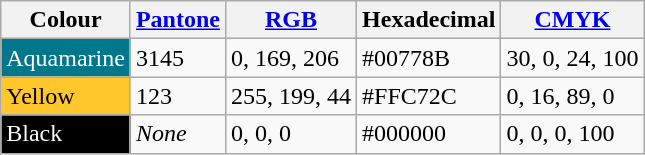<table class="wikitable">
<tr>
<th>Colour</th>
<th><a href='#'>Pantone</a></th>
<th><a href='#'>RGB</a></th>
<th>Hexadecimal</th>
<th><a href='#'>CMYK</a></th>
</tr>
<tr>
<td style="background:#00778b;color:#fff">Aquamarine</td>
<td>3145</td>
<td>0, 169, 206</td>
<td>#00778B</td>
<td>30, 0, 24, 100</td>
</tr>
<tr>
<td style="background:#ffc72c">Yellow</td>
<td>123</td>
<td>255, 199, 44</td>
<td>#FFC72C</td>
<td>0, 16, 89, 0</td>
</tr>
<tr>
<td style="background:#000;color:#fff">Black</td>
<td><em>None</em></td>
<td>0, 0, 0</td>
<td>#000000</td>
<td>0, 0, 0, 100</td>
</tr>
</table>
